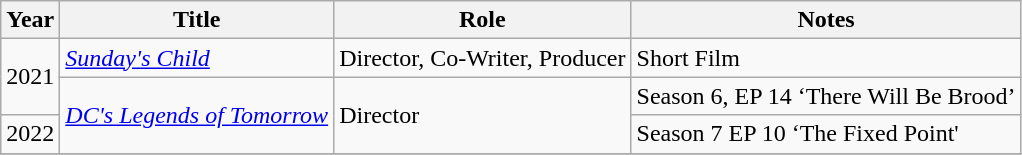<table class="wikitable sortable">
<tr>
<th>Year</th>
<th>Title</th>
<th>Role</th>
<th class="unsortable">Notes</th>
</tr>
<tr>
<td rowspan="2">2021</td>
<td><em><a href='#'>Sunday's Child</a></em></td>
<td>Director, Co-Writer, Producer</td>
<td>Short Film</td>
</tr>
<tr>
<td rowspan=2><em><a href='#'>DC's Legends of Tomorrow</a></em></td>
<td rowspan=2>Director</td>
<td>Season 6, EP 14 ‘There Will Be Brood’</td>
</tr>
<tr>
<td>2022</td>
<td>Season 7 EP 10 ‘The Fixed Point'</td>
</tr>
<tr>
</tr>
</table>
